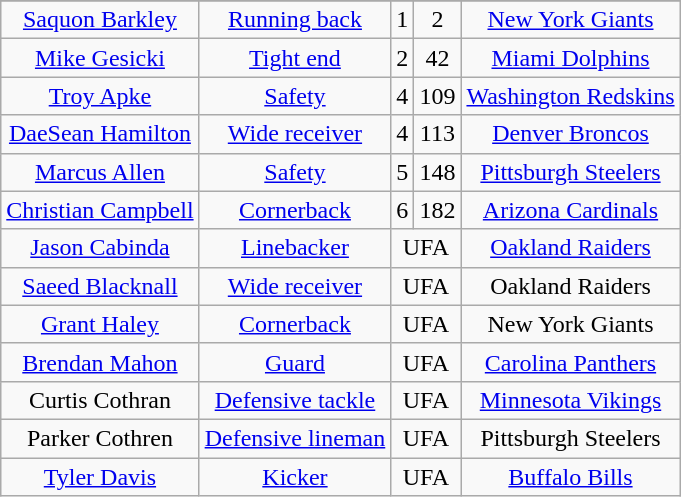<table class="wikitable" style="text-align:center;">
<tr>
</tr>
<tr>
<td><a href='#'>Saquon Barkley</a></td>
<td><a href='#'>Running back</a></td>
<td>1</td>
<td>2</td>
<td><a href='#'>New York Giants</a></td>
</tr>
<tr>
<td><a href='#'>Mike Gesicki</a></td>
<td><a href='#'>Tight end</a></td>
<td>2</td>
<td>42</td>
<td><a href='#'>Miami Dolphins</a></td>
</tr>
<tr>
<td><a href='#'>Troy Apke</a></td>
<td><a href='#'>Safety</a></td>
<td>4</td>
<td>109</td>
<td><a href='#'>Washington Redskins</a></td>
</tr>
<tr>
<td><a href='#'>DaeSean Hamilton</a></td>
<td><a href='#'>Wide receiver</a></td>
<td>4</td>
<td>113</td>
<td><a href='#'>Denver Broncos</a></td>
</tr>
<tr>
<td><a href='#'>Marcus Allen</a></td>
<td><a href='#'>Safety</a></td>
<td>5</td>
<td>148</td>
<td><a href='#'>Pittsburgh Steelers</a></td>
</tr>
<tr>
<td><a href='#'>Christian Campbell</a></td>
<td><a href='#'>Cornerback</a></td>
<td>6</td>
<td>182</td>
<td><a href='#'>Arizona Cardinals</a></td>
</tr>
<tr>
<td><a href='#'>Jason Cabinda</a></td>
<td><a href='#'>Linebacker</a></td>
<td colspan="2">UFA</td>
<td><a href='#'>Oakland Raiders</a></td>
</tr>
<tr>
<td><a href='#'>Saeed Blacknall</a></td>
<td><a href='#'>Wide receiver</a></td>
<td colspan="2">UFA</td>
<td>Oakland Raiders</td>
</tr>
<tr>
<td><a href='#'>Grant Haley</a></td>
<td><a href='#'>Cornerback</a></td>
<td colspan="2">UFA</td>
<td>New York Giants</td>
</tr>
<tr>
<td><a href='#'>Brendan Mahon</a></td>
<td><a href='#'>Guard</a></td>
<td colspan="2">UFA</td>
<td><a href='#'>Carolina Panthers</a></td>
</tr>
<tr>
<td>Curtis Cothran</td>
<td><a href='#'>Defensive tackle</a></td>
<td colspan="2">UFA</td>
<td><a href='#'>Minnesota Vikings</a></td>
</tr>
<tr>
<td>Parker Cothren</td>
<td><a href='#'>Defensive lineman</a></td>
<td colspan="2">UFA</td>
<td>Pittsburgh Steelers</td>
</tr>
<tr>
<td><a href='#'>Tyler Davis</a></td>
<td><a href='#'>Kicker</a></td>
<td colspan="2">UFA</td>
<td><a href='#'>Buffalo Bills</a></td>
</tr>
</table>
